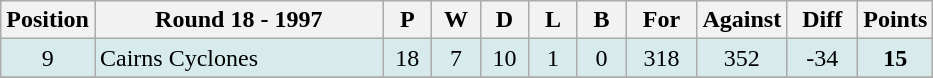<table class="wikitable" style="text-align:center;">
<tr style="background: #ffffff;">
<th width=40 abbr="Position">Position</th>
<th width=185>Round 18 - 1997</th>
<th width=25 abbr="Played">P</th>
<th width=25 abbr="Won">W</th>
<th width=25 abbr="Drawn">D</th>
<th width=25 abbr="Lost">L</th>
<th width=25 abbr="Bye">B</th>
<th width=40 abbr="Points for">For</th>
<th width=40 abbr="Points against">Against</th>
<th width=40 abbr="Points difference">Diff</th>
<th width=40 abbr="Points">Points</th>
</tr>
<tr style="background: #d7ebed;">
<td>9</td>
<td style="text-align:left;"> Cairns Cyclones</td>
<td>18</td>
<td>7</td>
<td>10</td>
<td>1</td>
<td>0</td>
<td>318</td>
<td>352</td>
<td>-34</td>
<td><strong>15</strong></td>
</tr>
<tr>
</tr>
</table>
